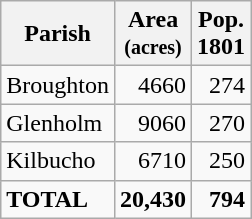<table class="wikitable">
<tr>
<th>Parish</th>
<th>Area<br> <small>(acres)</small></th>
<th>Pop.<br> 1801</th>
</tr>
<tr>
<td align="left">Broughton</td>
<td align="right">4660</td>
<td align="right">274</td>
</tr>
<tr>
<td align="left">Glenholm</td>
<td align="right">9060</td>
<td align="right">270</td>
</tr>
<tr>
<td align="left">Kilbucho</td>
<td align="right">6710</td>
<td align="right">250</td>
</tr>
<tr>
<td><strong>TOTAL</strong></td>
<td align="right"><strong>20,430</strong></td>
<td align="right"><strong>794</strong></td>
</tr>
</table>
